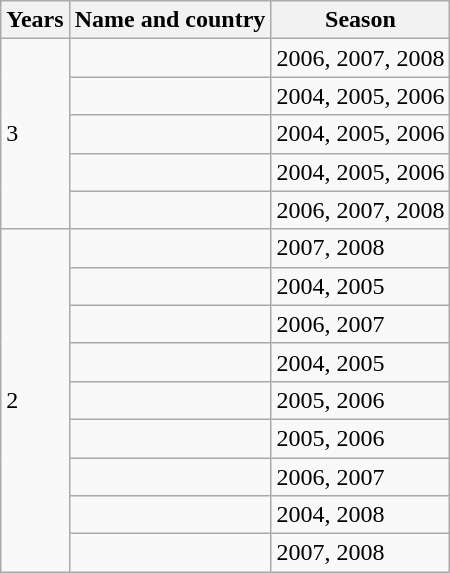<table class="wikitable">
<tr>
<th>Years</th>
<th>Name and country</th>
<th>Season</th>
</tr>
<tr>
<td rowspan=5>3</td>
<td></td>
<td>2006, 2007, 2008</td>
</tr>
<tr>
<td></td>
<td>2004, 2005, 2006</td>
</tr>
<tr>
<td></td>
<td>2004, 2005, 2006</td>
</tr>
<tr>
<td></td>
<td>2004, 2005, 2006</td>
</tr>
<tr>
<td></td>
<td>2006, 2007, 2008</td>
</tr>
<tr>
<td rowspan=9>2</td>
<td></td>
<td>2007, 2008</td>
</tr>
<tr>
<td></td>
<td>2004, 2005</td>
</tr>
<tr>
<td></td>
<td>2006, 2007</td>
</tr>
<tr>
<td></td>
<td>2004, 2005</td>
</tr>
<tr>
<td></td>
<td>2005, 2006</td>
</tr>
<tr>
<td></td>
<td>2005, 2006</td>
</tr>
<tr>
<td></td>
<td>2006, 2007</td>
</tr>
<tr>
<td></td>
<td>2004, 2008</td>
</tr>
<tr>
<td></td>
<td>2007, 2008</td>
</tr>
</table>
